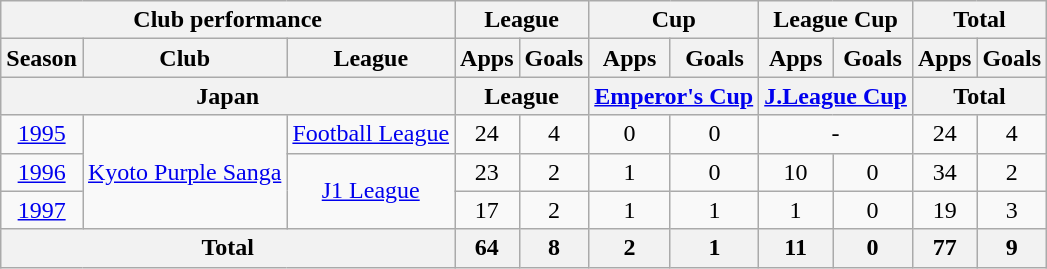<table class="wikitable" style="text-align:center;">
<tr>
<th colspan=3>Club performance</th>
<th colspan=2>League</th>
<th colspan=2>Cup</th>
<th colspan=2>League Cup</th>
<th colspan=2>Total</th>
</tr>
<tr>
<th>Season</th>
<th>Club</th>
<th>League</th>
<th>Apps</th>
<th>Goals</th>
<th>Apps</th>
<th>Goals</th>
<th>Apps</th>
<th>Goals</th>
<th>Apps</th>
<th>Goals</th>
</tr>
<tr>
<th colspan=3>Japan</th>
<th colspan=2>League</th>
<th colspan=2><a href='#'>Emperor's Cup</a></th>
<th colspan=2><a href='#'>J.League Cup</a></th>
<th colspan=2>Total</th>
</tr>
<tr>
<td><a href='#'>1995</a></td>
<td rowspan="3"><a href='#'>Kyoto Purple Sanga</a></td>
<td><a href='#'>Football League</a></td>
<td>24</td>
<td>4</td>
<td>0</td>
<td>0</td>
<td colspan="2">-</td>
<td>24</td>
<td>4</td>
</tr>
<tr>
<td><a href='#'>1996</a></td>
<td rowspan="2"><a href='#'>J1 League</a></td>
<td>23</td>
<td>2</td>
<td>1</td>
<td>0</td>
<td>10</td>
<td>0</td>
<td>34</td>
<td>2</td>
</tr>
<tr>
<td><a href='#'>1997</a></td>
<td>17</td>
<td>2</td>
<td>1</td>
<td>1</td>
<td>1</td>
<td>0</td>
<td>19</td>
<td>3</td>
</tr>
<tr>
<th colspan=3>Total</th>
<th>64</th>
<th>8</th>
<th>2</th>
<th>1</th>
<th>11</th>
<th>0</th>
<th>77</th>
<th>9</th>
</tr>
</table>
